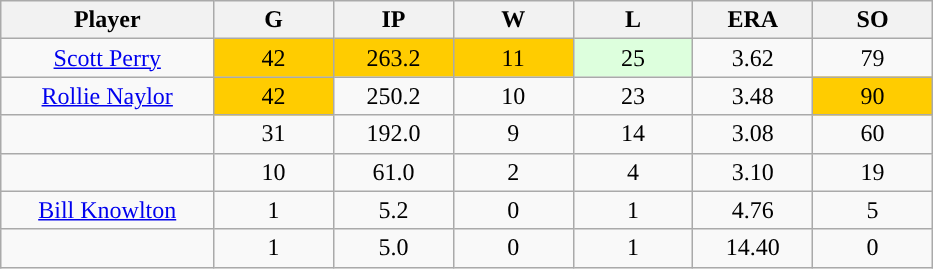<table class="wikitable sortable">
<tr>
<th bgcolor="#DDDDFF" width="16%">Player</th>
<th bgcolor="#DDDDFF" width="9%">G</th>
<th bgcolor="#DDDDFF" width="9%">IP</th>
<th bgcolor="#DDDDFF" width="9%">W</th>
<th bgcolor="#DDDDFF" width="9%">L</th>
<th bgcolor="#DDDDFF" width="9%">ERA</th>
<th bgcolor="#DDDDFF" width="9%">SO</th>
</tr>
<tr align="center">
<td><a href='#'>Scott Perry</a></td>
<td style="background:#fc0;">42</td>
<td style="background:#fc0;">263.2</td>
<td style="background:#fc0;">11</td>
<td style="background:#DDFFDD;">25</td>
<td>3.62</td>
<td>79</td>
</tr>
<tr align=center>
<td><a href='#'>Rollie Naylor</a></td>
<td style="background:#fc0;">42</td>
<td>250.2</td>
<td>10</td>
<td>23</td>
<td>3.48</td>
<td style="background:#fc0;">90</td>
</tr>
<tr align=center>
<td></td>
<td>31</td>
<td>192.0</td>
<td>9</td>
<td>14</td>
<td>3.08</td>
<td>60</td>
</tr>
<tr align="center">
<td></td>
<td>10</td>
<td>61.0</td>
<td>2</td>
<td>4</td>
<td>3.10</td>
<td>19</td>
</tr>
<tr align="center">
<td><a href='#'>Bill Knowlton</a></td>
<td>1</td>
<td>5.2</td>
<td>0</td>
<td>1</td>
<td>4.76</td>
<td>5</td>
</tr>
<tr align=center>
<td></td>
<td>1</td>
<td>5.0</td>
<td>0</td>
<td>1</td>
<td>14.40</td>
<td>0</td>
</tr>
</table>
